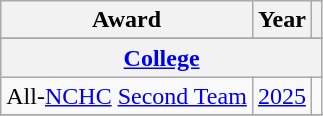<table class="wikitable">
<tr>
<th>Award</th>
<th>Year</th>
<th></th>
</tr>
<tr ALIGN="center" bgcolor="#e0e0e0">
</tr>
<tr ALIGN="center" bgcolor="#e0e0e0">
<th colspan="3"><a href='#'>College</a></th>
</tr>
<tr>
<td>All-<a href='#'>NCHC</a> <a href='#'>Second Team</a></td>
<td><a href='#'>2025</a></td>
<td></td>
</tr>
<tr>
</tr>
</table>
